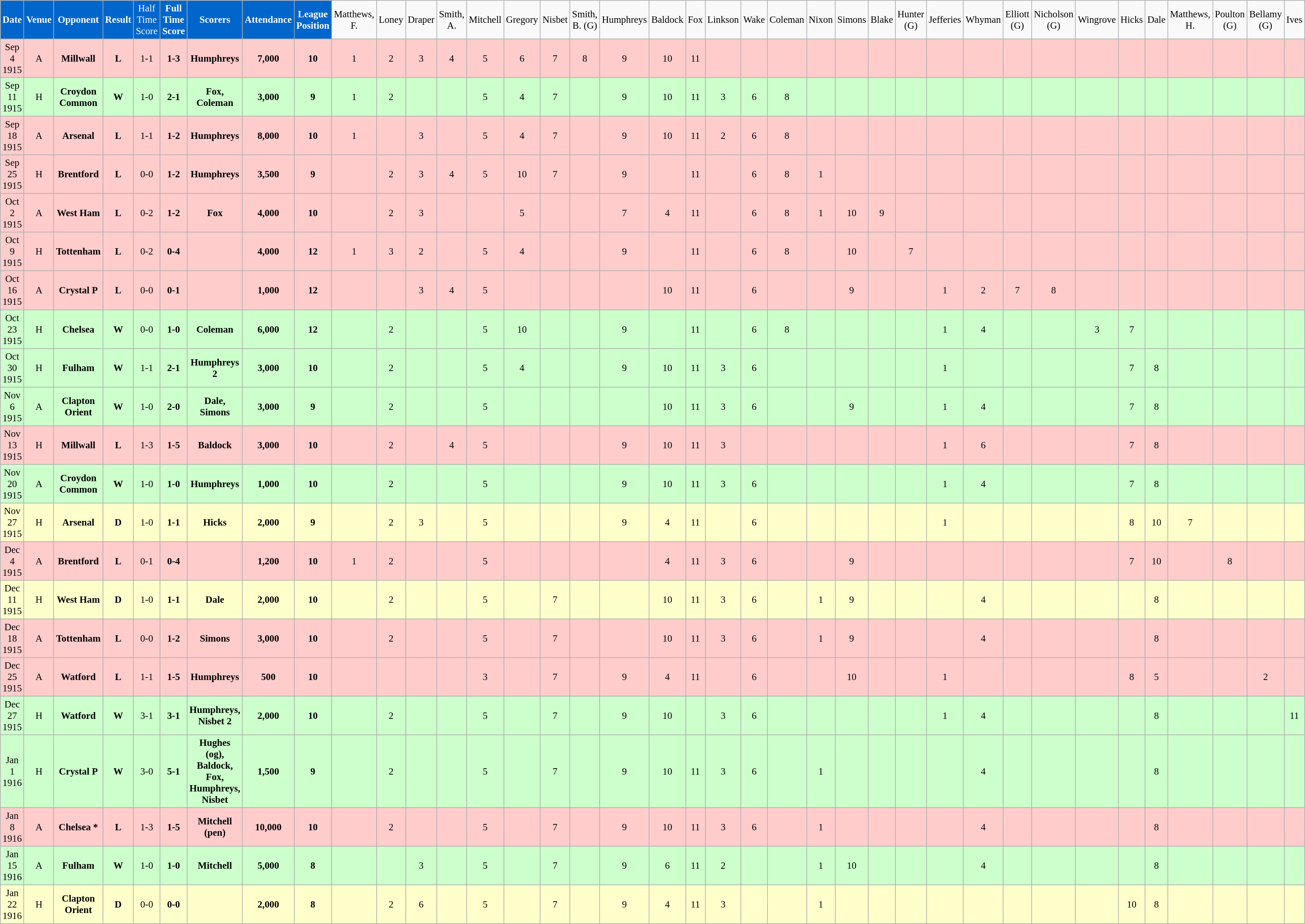<table class="wikitable sortable" style="font-size:95%; text-align:center">
<tr>
<td style="background:#0066CC; color:#FFFFFF; text-align:center;"><strong>Date</strong></td>
<td style="background:#0066CC; color:#FFFFFF; text-align:center;"><strong>Venue</strong></td>
<td style="background:#0066CC; color:#FFFFFF; text-align:center;"><strong>Opponent</strong></td>
<td style="background:#0066CC; color:#FFFFFF; text-align:center;"><strong>Result</strong></td>
<td style="background:#0066CC; color:#FFFFFF; text-align:center;">Half Time Score</td>
<td style="background:#0066CC; color:#FFFFFF; text-align:center;"><strong>Full Time Score</strong></td>
<td style="background:#0066CC; color:#FFFFFF; text-align:center;"><strong>Scorers</strong></td>
<td style="background:#0066CC; color:#FFFFFF; text-align:center;"><strong>Attendance</strong></td>
<td style="background:#0066CC; color:#FFFFFF; text-align:center;"><strong>League Position</strong></td>
<td>Matthews, F.</td>
<td>Loney</td>
<td>Draper</td>
<td>Smith, A.</td>
<td>Mitchell</td>
<td>Gregory</td>
<td>Nisbet</td>
<td>Smith, B. (G)</td>
<td>Humphreys</td>
<td>Baldock</td>
<td>Fox</td>
<td>Linkson</td>
<td>Wake</td>
<td>Coleman</td>
<td>Nixon</td>
<td>Simons</td>
<td>Blake</td>
<td>Hunter (G)</td>
<td>Jefferies</td>
<td>Whyman</td>
<td>Elliott (G)</td>
<td>Nicholson (G)</td>
<td>Wingrove</td>
<td>Hicks</td>
<td>Dale</td>
<td>Matthews, H.</td>
<td>Poulton (G)</td>
<td>Bellamy (G)</td>
<td>Ives</td>
</tr>
<tr bgcolor="#FFCCCC">
<td>Sep 4 1915</td>
<td>A</td>
<td><strong>Millwall</strong></td>
<td><strong>L</strong></td>
<td>1-1</td>
<td><strong>1-3</strong></td>
<td><strong>Humphreys</strong></td>
<td><strong>7,000</strong></td>
<td><strong>10</strong></td>
<td>1</td>
<td>2</td>
<td>3</td>
<td>4</td>
<td>5</td>
<td>6</td>
<td>7</td>
<td>8</td>
<td>9</td>
<td>10</td>
<td>11</td>
<td></td>
<td></td>
<td></td>
<td></td>
<td></td>
<td></td>
<td></td>
<td></td>
<td></td>
<td></td>
<td></td>
<td></td>
<td></td>
<td></td>
<td></td>
<td></td>
<td></td>
<td></td>
</tr>
<tr bgcolor="#CCFFCC">
<td>Sep 11 1915</td>
<td>H</td>
<td><strong>Croydon Common</strong></td>
<td><strong>W</strong></td>
<td>1-0</td>
<td><strong>2-1</strong></td>
<td><strong>Fox, Coleman</strong></td>
<td><strong>3,000</strong></td>
<td><strong>9</strong></td>
<td>1</td>
<td>2</td>
<td></td>
<td></td>
<td>5</td>
<td>4</td>
<td>7</td>
<td></td>
<td>9</td>
<td>10</td>
<td>11</td>
<td>3</td>
<td>6</td>
<td>8</td>
<td></td>
<td></td>
<td></td>
<td></td>
<td></td>
<td></td>
<td></td>
<td></td>
<td></td>
<td></td>
<td></td>
<td></td>
<td></td>
<td></td>
<td></td>
</tr>
<tr bgcolor="#FFCCCC">
<td>Sep 18 1915</td>
<td>A</td>
<td><strong>Arsenal</strong></td>
<td><strong>L</strong></td>
<td>1-1</td>
<td><strong>1-2</strong></td>
<td><strong>Humphreys</strong></td>
<td><strong>8,000</strong></td>
<td><strong>10</strong></td>
<td>1</td>
<td></td>
<td>3</td>
<td></td>
<td>5</td>
<td>4</td>
<td>7</td>
<td></td>
<td>9</td>
<td>10</td>
<td>11</td>
<td>2</td>
<td>6</td>
<td>8</td>
<td></td>
<td></td>
<td></td>
<td></td>
<td></td>
<td></td>
<td></td>
<td></td>
<td></td>
<td></td>
<td></td>
<td></td>
<td></td>
<td></td>
<td></td>
</tr>
<tr bgcolor="#FFCCCC">
<td>Sep 25 1915</td>
<td>H</td>
<td><strong>Brentford</strong></td>
<td><strong>L</strong></td>
<td>0-0</td>
<td><strong>1-2</strong></td>
<td><strong>Humphreys</strong></td>
<td><strong>3,500</strong></td>
<td><strong>9</strong></td>
<td></td>
<td>2</td>
<td>3</td>
<td>4</td>
<td>5</td>
<td>10</td>
<td>7</td>
<td></td>
<td>9</td>
<td></td>
<td>11</td>
<td></td>
<td>6</td>
<td>8</td>
<td>1</td>
<td></td>
<td></td>
<td></td>
<td></td>
<td></td>
<td></td>
<td></td>
<td></td>
<td></td>
<td></td>
<td></td>
<td></td>
<td></td>
<td></td>
</tr>
<tr bgcolor="#FFCCCC">
<td>Oct 2 1915</td>
<td>A</td>
<td><strong>West Ham</strong></td>
<td><strong>L</strong></td>
<td>0-2</td>
<td><strong>1-2</strong></td>
<td><strong>Fox</strong></td>
<td><strong>4,000</strong></td>
<td><strong>10</strong></td>
<td></td>
<td>2</td>
<td>3</td>
<td></td>
<td></td>
<td>5</td>
<td></td>
<td></td>
<td>7</td>
<td>4</td>
<td>11</td>
<td></td>
<td>6</td>
<td>8</td>
<td>1</td>
<td>10</td>
<td>9</td>
<td></td>
<td></td>
<td></td>
<td></td>
<td></td>
<td></td>
<td></td>
<td></td>
<td></td>
<td></td>
<td></td>
<td></td>
</tr>
<tr bgcolor="#FFCCCC">
<td>Oct 9 1915</td>
<td>H</td>
<td><strong>Tottenham</strong></td>
<td><strong>L</strong></td>
<td>0-2</td>
<td><strong>0-4</strong></td>
<td></td>
<td><strong>4,000</strong></td>
<td><strong>12</strong></td>
<td>1</td>
<td>3</td>
<td>2</td>
<td></td>
<td>5</td>
<td>4</td>
<td></td>
<td></td>
<td>9</td>
<td></td>
<td>11</td>
<td></td>
<td>6</td>
<td>8</td>
<td></td>
<td>10</td>
<td></td>
<td>7</td>
<td></td>
<td></td>
<td></td>
<td></td>
<td></td>
<td></td>
<td></td>
<td></td>
<td></td>
<td></td>
<td></td>
</tr>
<tr bgcolor="#FFCCCC">
<td>Oct 16 1915</td>
<td>A</td>
<td><strong>Crystal P</strong></td>
<td><strong>L</strong></td>
<td>0-0</td>
<td><strong>0-1</strong></td>
<td></td>
<td><strong>1,000</strong></td>
<td><strong>12</strong></td>
<td></td>
<td></td>
<td>3</td>
<td>4</td>
<td>5</td>
<td></td>
<td></td>
<td></td>
<td></td>
<td>10</td>
<td>11</td>
<td></td>
<td>6</td>
<td></td>
<td></td>
<td>9</td>
<td></td>
<td></td>
<td>1</td>
<td>2</td>
<td>7</td>
<td>8</td>
<td></td>
<td></td>
<td></td>
<td></td>
<td></td>
<td></td>
<td></td>
</tr>
<tr bgcolor="#CCFFCC">
<td>Oct 23 1915</td>
<td>H</td>
<td><strong>Chelsea</strong></td>
<td><strong>W</strong></td>
<td>0-0</td>
<td><strong>1-0</strong></td>
<td><strong>Coleman</strong></td>
<td><strong>6,000</strong></td>
<td><strong>12</strong></td>
<td></td>
<td>2</td>
<td></td>
<td></td>
<td>5</td>
<td>10</td>
<td></td>
<td></td>
<td>9</td>
<td></td>
<td>11</td>
<td></td>
<td>6</td>
<td>8</td>
<td></td>
<td></td>
<td></td>
<td></td>
<td>1</td>
<td>4</td>
<td></td>
<td></td>
<td>3</td>
<td>7</td>
<td></td>
<td></td>
<td></td>
<td></td>
<td></td>
</tr>
<tr bgcolor="#CCFFCC">
<td>Oct 30 1915</td>
<td>H</td>
<td><strong>Fulham</strong></td>
<td><strong>W</strong></td>
<td>1-1</td>
<td><strong>2-1</strong></td>
<td><strong>Humphreys 2</strong></td>
<td><strong>3,000</strong></td>
<td><strong>10</strong></td>
<td></td>
<td>2</td>
<td></td>
<td></td>
<td>5</td>
<td>4</td>
<td></td>
<td></td>
<td>9</td>
<td>10</td>
<td>11</td>
<td>3</td>
<td>6</td>
<td></td>
<td></td>
<td></td>
<td></td>
<td></td>
<td>1</td>
<td></td>
<td></td>
<td></td>
<td></td>
<td>7</td>
<td>8</td>
<td></td>
<td></td>
<td></td>
<td></td>
</tr>
<tr bgcolor="#CCFFCC">
<td>Nov 6 1915</td>
<td>A</td>
<td><strong>Clapton Orient</strong></td>
<td><strong>W</strong></td>
<td>1-0</td>
<td><strong>2-0</strong></td>
<td><strong>Dale, Simons</strong></td>
<td><strong>3,000</strong></td>
<td><strong>9</strong></td>
<td></td>
<td>2</td>
<td></td>
<td></td>
<td>5</td>
<td></td>
<td></td>
<td></td>
<td></td>
<td>10</td>
<td>11</td>
<td>3</td>
<td>6</td>
<td></td>
<td></td>
<td>9</td>
<td></td>
<td></td>
<td>1</td>
<td>4</td>
<td></td>
<td></td>
<td></td>
<td>7</td>
<td>8</td>
<td></td>
<td></td>
<td></td>
<td></td>
</tr>
<tr bgcolor="#FFCCCC">
<td>Nov 13 1915</td>
<td>H</td>
<td><strong>Millwall</strong></td>
<td><strong>L</strong></td>
<td>1-3</td>
<td><strong>1-5</strong></td>
<td><strong>Baldock</strong></td>
<td><strong>3,000</strong></td>
<td><strong>10</strong></td>
<td></td>
<td>2</td>
<td></td>
<td>4</td>
<td>5</td>
<td></td>
<td></td>
<td></td>
<td>9</td>
<td>10</td>
<td>11</td>
<td>3</td>
<td></td>
<td></td>
<td></td>
<td></td>
<td></td>
<td></td>
<td>1</td>
<td>6</td>
<td></td>
<td></td>
<td></td>
<td>7</td>
<td>8</td>
<td></td>
<td></td>
<td></td>
<td></td>
</tr>
<tr bgcolor="#CCFFCC">
<td>Nov 20 1915</td>
<td>A</td>
<td><strong>Croydon Common</strong></td>
<td><strong>W</strong></td>
<td>1-0</td>
<td><strong>1-0</strong></td>
<td><strong>Humphreys</strong></td>
<td><strong>1,000</strong></td>
<td><strong>10</strong></td>
<td></td>
<td>2</td>
<td></td>
<td></td>
<td>5</td>
<td></td>
<td></td>
<td></td>
<td>9</td>
<td>10</td>
<td>11</td>
<td>3</td>
<td>6</td>
<td></td>
<td></td>
<td></td>
<td></td>
<td></td>
<td>1</td>
<td>4</td>
<td></td>
<td></td>
<td></td>
<td>7</td>
<td>8</td>
<td></td>
<td></td>
<td></td>
<td></td>
</tr>
<tr bgcolor="#FFFFCC">
<td>Nov 27 1915</td>
<td>H</td>
<td><strong>Arsenal</strong></td>
<td><strong>D</strong></td>
<td>1-0</td>
<td><strong>1-1</strong></td>
<td><strong>Hicks</strong></td>
<td><strong>2,000</strong></td>
<td><strong>9</strong></td>
<td></td>
<td>2</td>
<td>3</td>
<td></td>
<td>5</td>
<td></td>
<td></td>
<td></td>
<td>9</td>
<td>4</td>
<td>11</td>
<td></td>
<td>6</td>
<td></td>
<td></td>
<td></td>
<td></td>
<td></td>
<td>1</td>
<td></td>
<td></td>
<td></td>
<td></td>
<td>8</td>
<td>10</td>
<td>7</td>
<td></td>
<td></td>
<td></td>
</tr>
<tr bgcolor="#FFCCCC">
<td>Dec 4 1915</td>
<td>A</td>
<td><strong>Brentford</strong></td>
<td><strong>L</strong></td>
<td>0-1</td>
<td><strong>0-4</strong></td>
<td></td>
<td><strong>1,200</strong></td>
<td><strong>10</strong></td>
<td>1</td>
<td>2</td>
<td></td>
<td></td>
<td>5</td>
<td></td>
<td></td>
<td></td>
<td></td>
<td>4</td>
<td>11</td>
<td>3</td>
<td>6</td>
<td></td>
<td></td>
<td>9</td>
<td></td>
<td></td>
<td></td>
<td></td>
<td></td>
<td></td>
<td></td>
<td>7</td>
<td>10</td>
<td></td>
<td>8</td>
<td></td>
<td></td>
</tr>
<tr bgcolor="#FFFFCC">
<td>Dec 11 1915</td>
<td>H</td>
<td><strong>West Ham</strong></td>
<td><strong>D</strong></td>
<td>1-0</td>
<td><strong>1-1</strong></td>
<td><strong>Dale</strong></td>
<td><strong>2,000</strong></td>
<td><strong>10</strong></td>
<td></td>
<td>2</td>
<td></td>
<td></td>
<td>5</td>
<td></td>
<td>7</td>
<td></td>
<td></td>
<td>10</td>
<td>11</td>
<td>3</td>
<td>6</td>
<td></td>
<td>1</td>
<td>9</td>
<td></td>
<td></td>
<td></td>
<td>4</td>
<td></td>
<td></td>
<td></td>
<td></td>
<td>8</td>
<td></td>
<td></td>
<td></td>
<td></td>
</tr>
<tr bgcolor="#FFCCCC">
<td>Dec 18 1915</td>
<td>A</td>
<td><strong>Tottenham</strong></td>
<td><strong>L</strong></td>
<td>0-0</td>
<td><strong>1-2</strong></td>
<td><strong>Simons</strong></td>
<td><strong>3,000</strong></td>
<td><strong>10</strong></td>
<td></td>
<td>2</td>
<td></td>
<td></td>
<td>5</td>
<td></td>
<td>7</td>
<td></td>
<td></td>
<td>10</td>
<td>11</td>
<td>3</td>
<td>6</td>
<td></td>
<td>1</td>
<td>9</td>
<td></td>
<td></td>
<td></td>
<td>4</td>
<td></td>
<td></td>
<td></td>
<td></td>
<td>8</td>
<td></td>
<td></td>
<td></td>
<td></td>
</tr>
<tr bgcolor="#FFCCCC">
<td>Dec 25 1915</td>
<td>A</td>
<td><strong>Watford</strong></td>
<td><strong>L</strong></td>
<td>1-1</td>
<td><strong>1-5</strong></td>
<td><strong>Humphreys</strong></td>
<td><strong>500</strong></td>
<td><strong>10</strong></td>
<td></td>
<td></td>
<td></td>
<td></td>
<td>3</td>
<td></td>
<td>7</td>
<td></td>
<td>9</td>
<td>4</td>
<td>11</td>
<td></td>
<td>6</td>
<td></td>
<td></td>
<td>10</td>
<td></td>
<td></td>
<td>1</td>
<td></td>
<td></td>
<td></td>
<td></td>
<td>8</td>
<td>5</td>
<td></td>
<td></td>
<td>2</td>
<td></td>
</tr>
<tr bgcolor="#CCFFCC">
<td>Dec 27 1915</td>
<td>H</td>
<td><strong>Watford</strong></td>
<td><strong>W</strong></td>
<td>3-1</td>
<td><strong>3-1</strong></td>
<td><strong>Humphreys, Nisbet 2</strong></td>
<td><strong>2,000</strong></td>
<td><strong>10</strong></td>
<td></td>
<td>2</td>
<td></td>
<td></td>
<td>5</td>
<td></td>
<td>7</td>
<td></td>
<td>9</td>
<td>10</td>
<td></td>
<td>3</td>
<td>6</td>
<td></td>
<td></td>
<td></td>
<td></td>
<td></td>
<td>1</td>
<td>4</td>
<td></td>
<td></td>
<td></td>
<td></td>
<td>8</td>
<td></td>
<td></td>
<td></td>
<td>11</td>
</tr>
<tr bgcolor="#CCFFCC">
<td>Jan 1 1916</td>
<td>H</td>
<td><strong>Crystal P</strong></td>
<td><strong>W</strong></td>
<td>3-0</td>
<td><strong>5-1</strong></td>
<td><strong>Hughes (og), Baldock, Fox, Humphreys, Nisbet</strong></td>
<td><strong>1,500</strong></td>
<td><strong>9</strong></td>
<td></td>
<td>2</td>
<td></td>
<td></td>
<td>5</td>
<td></td>
<td>7</td>
<td></td>
<td>9</td>
<td>10</td>
<td>11</td>
<td>3</td>
<td>6</td>
<td></td>
<td>1</td>
<td></td>
<td></td>
<td></td>
<td></td>
<td>4</td>
<td></td>
<td></td>
<td></td>
<td></td>
<td>8</td>
<td></td>
<td></td>
<td></td>
<td></td>
</tr>
<tr bgcolor="#FFCCCC">
<td>Jan 8 1916</td>
<td>A</td>
<td><strong>Chelsea *</strong></td>
<td><strong>L</strong></td>
<td>1-3</td>
<td><strong>1-5</strong></td>
<td><strong>Mitchell (pen)</strong></td>
<td><strong>10,000</strong></td>
<td><strong>10</strong></td>
<td></td>
<td>2</td>
<td></td>
<td></td>
<td>5</td>
<td></td>
<td>7</td>
<td></td>
<td>9</td>
<td>10</td>
<td>11</td>
<td>3</td>
<td>6</td>
<td></td>
<td>1</td>
<td></td>
<td></td>
<td></td>
<td></td>
<td>4</td>
<td></td>
<td></td>
<td></td>
<td></td>
<td>8</td>
<td></td>
<td></td>
<td></td>
<td></td>
</tr>
<tr bgcolor="#CCFFCC">
<td>Jan 15 1916</td>
<td>A</td>
<td><strong>Fulham</strong></td>
<td><strong>W</strong></td>
<td>1-0</td>
<td><strong>1-0</strong></td>
<td><strong>Mitchell</strong></td>
<td><strong>5,000</strong></td>
<td><strong>8</strong></td>
<td></td>
<td></td>
<td>3</td>
<td></td>
<td>5</td>
<td></td>
<td>7</td>
<td></td>
<td>9</td>
<td>6</td>
<td>11</td>
<td>2</td>
<td></td>
<td></td>
<td>1</td>
<td>10</td>
<td></td>
<td></td>
<td></td>
<td>4</td>
<td></td>
<td></td>
<td></td>
<td></td>
<td>8</td>
<td></td>
<td></td>
<td></td>
<td></td>
</tr>
<tr bgcolor="#FFFFCC">
<td>Jan 22 1916</td>
<td>H</td>
<td><strong>Clapton Orient</strong></td>
<td><strong>D</strong></td>
<td>0-0</td>
<td><strong>0-0</strong></td>
<td></td>
<td><strong>2,000</strong></td>
<td><strong>8</strong></td>
<td></td>
<td>2</td>
<td>6</td>
<td></td>
<td>5</td>
<td></td>
<td>7</td>
<td></td>
<td>9</td>
<td>4</td>
<td>11</td>
<td>3</td>
<td></td>
<td></td>
<td>1</td>
<td></td>
<td></td>
<td></td>
<td></td>
<td></td>
<td></td>
<td></td>
<td></td>
<td>10</td>
<td>8</td>
<td></td>
<td></td>
<td></td>
<td></td>
</tr>
</table>
